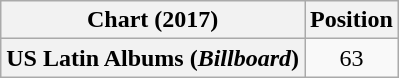<table class="wikitable plainrowheaders " style="text-align:center;">
<tr>
<th scope="col" class="unsortable">Chart (2017)</th>
<th scope="col">Position</th>
</tr>
<tr>
<th scope="row">US Latin Albums (<em>Billboard</em>)</th>
<td>63</td>
</tr>
</table>
